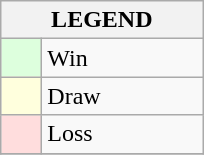<table class="wikitable" border="1">
<tr>
<th colspan="2">LEGEND</th>
</tr>
<tr>
<td style="background:#ddffdd;" width=20> </td>
<td width=100>Win</td>
</tr>
<tr>
<td style="background:#ffffdd"  width=20> </td>
<td width=100>Draw</td>
</tr>
<tr>
<td style="background:#ffdddd;" width=20> </td>
<td width=100>Loss</td>
</tr>
<tr>
</tr>
</table>
